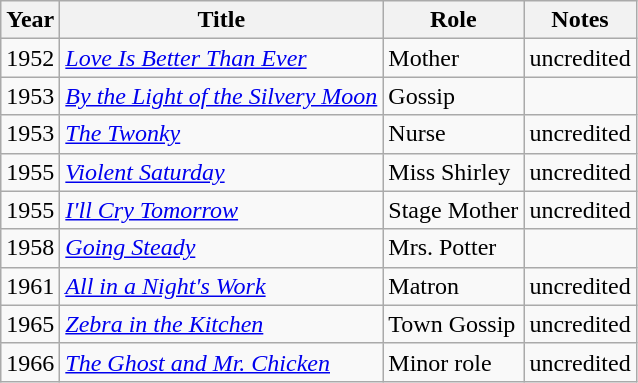<table class="wikitable sortable">
<tr>
<th>Year</th>
<th>Title</th>
<th>Role</th>
<th>Notes</th>
</tr>
<tr>
<td>1952</td>
<td><em><a href='#'>Love Is Better Than Ever</a></em></td>
<td>Mother</td>
<td>uncredited</td>
</tr>
<tr>
<td>1953</td>
<td><em><a href='#'>By the Light of the Silvery Moon</a></em></td>
<td>Gossip</td>
<td></td>
</tr>
<tr>
<td>1953</td>
<td><em><a href='#'>The Twonky</a></em></td>
<td>Nurse</td>
<td>uncredited</td>
</tr>
<tr>
<td>1955</td>
<td><em><a href='#'>Violent Saturday</a></em></td>
<td>Miss Shirley</td>
<td>uncredited</td>
</tr>
<tr>
<td>1955</td>
<td><em><a href='#'>I'll Cry Tomorrow</a></em></td>
<td>Stage Mother</td>
<td>uncredited</td>
</tr>
<tr>
<td>1958</td>
<td><em><a href='#'>Going Steady</a></em></td>
<td>Mrs. Potter</td>
<td></td>
</tr>
<tr>
<td>1961</td>
<td><em><a href='#'>All in a Night's Work</a></em></td>
<td>Matron</td>
<td>uncredited</td>
</tr>
<tr>
<td>1965</td>
<td><em><a href='#'>Zebra in the Kitchen</a></em></td>
<td>Town Gossip</td>
<td>uncredited</td>
</tr>
<tr>
<td>1966</td>
<td><em><a href='#'>The Ghost and Mr. Chicken</a></em></td>
<td>Minor role</td>
<td>uncredited</td>
</tr>
</table>
